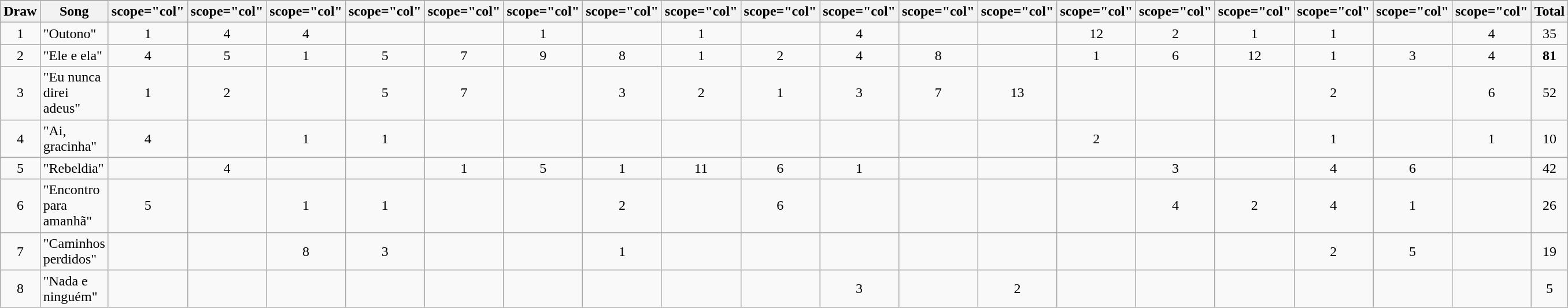<table class="wikitable plainrowheaders" style="margin: 1em auto 1em auto; text-align:center;">
<tr>
</tr>
<tr>
<th scope="col">Draw</th>
<th scope="col">Song</th>
<th>scope="col" </th>
<th>scope="col" </th>
<th>scope="col" </th>
<th>scope="col" </th>
<th>scope="col" </th>
<th>scope="col" </th>
<th>scope="col" </th>
<th>scope="col" </th>
<th>scope="col" </th>
<th>scope="col" </th>
<th>scope="col" </th>
<th>scope="col" </th>
<th>scope="col" </th>
<th>scope="col" </th>
<th>scope="col" </th>
<th>scope="col" </th>
<th>scope="col" </th>
<th>scope="col" </th>
<th scope="col">Total</th>
</tr>
<tr>
<td>1</td>
<td align="left">"Outono"</td>
<td>1</td>
<td>4</td>
<td>4</td>
<td></td>
<td></td>
<td>1</td>
<td></td>
<td>1</td>
<td></td>
<td>4</td>
<td></td>
<td></td>
<td>12</td>
<td>2</td>
<td>1</td>
<td>1</td>
<td></td>
<td>4</td>
<td>35</td>
</tr>
<tr>
<td>2</td>
<td align="left">"Ele e ela"</td>
<td>4</td>
<td>5</td>
<td>1</td>
<td>5</td>
<td>7</td>
<td>9</td>
<td>8</td>
<td>1</td>
<td>2</td>
<td>4</td>
<td>8</td>
<td></td>
<td>1</td>
<td>6</td>
<td>12</td>
<td>1</td>
<td>3</td>
<td>4</td>
<td><strong>81</strong></td>
</tr>
<tr>
<td>3</td>
<td align="left">"Eu nunca direi adeus"</td>
<td>1</td>
<td>2</td>
<td></td>
<td>5</td>
<td>7</td>
<td></td>
<td>3</td>
<td>2</td>
<td>1</td>
<td>3</td>
<td>7</td>
<td>13</td>
<td></td>
<td></td>
<td></td>
<td>2</td>
<td></td>
<td>6</td>
<td>52</td>
</tr>
<tr>
<td>4</td>
<td align="left">"Ai, gracinha"</td>
<td>4</td>
<td></td>
<td>1</td>
<td>1</td>
<td></td>
<td></td>
<td></td>
<td></td>
<td></td>
<td></td>
<td></td>
<td></td>
<td>2</td>
<td></td>
<td></td>
<td>1</td>
<td></td>
<td>1</td>
<td>10</td>
</tr>
<tr>
<td>5</td>
<td align="left">"Rebeldia"</td>
<td></td>
<td>4</td>
<td></td>
<td></td>
<td>1</td>
<td>5</td>
<td>1</td>
<td>11</td>
<td>6</td>
<td>1</td>
<td></td>
<td></td>
<td></td>
<td>3</td>
<td></td>
<td>4</td>
<td>6</td>
<td></td>
<td>42</td>
</tr>
<tr>
<td>6</td>
<td align="left">"Encontro para amanhã"</td>
<td>5</td>
<td></td>
<td>1</td>
<td>1</td>
<td></td>
<td></td>
<td>2</td>
<td></td>
<td>6</td>
<td></td>
<td></td>
<td></td>
<td></td>
<td>4</td>
<td>2</td>
<td>4</td>
<td>1</td>
<td></td>
<td>26</td>
</tr>
<tr>
<td>7</td>
<td align="left">"Caminhos perdidos"</td>
<td></td>
<td></td>
<td>8</td>
<td>3</td>
<td></td>
<td></td>
<td>1</td>
<td></td>
<td></td>
<td></td>
<td></td>
<td></td>
<td></td>
<td></td>
<td></td>
<td>2</td>
<td>5</td>
<td></td>
<td>19</td>
</tr>
<tr>
<td>8</td>
<td align="left">"Nada e ninguém"</td>
<td></td>
<td></td>
<td></td>
<td></td>
<td></td>
<td></td>
<td></td>
<td></td>
<td></td>
<td>3</td>
<td></td>
<td>2</td>
<td></td>
<td></td>
<td></td>
<td></td>
<td></td>
<td></td>
<td>5</td>
</tr>
</table>
